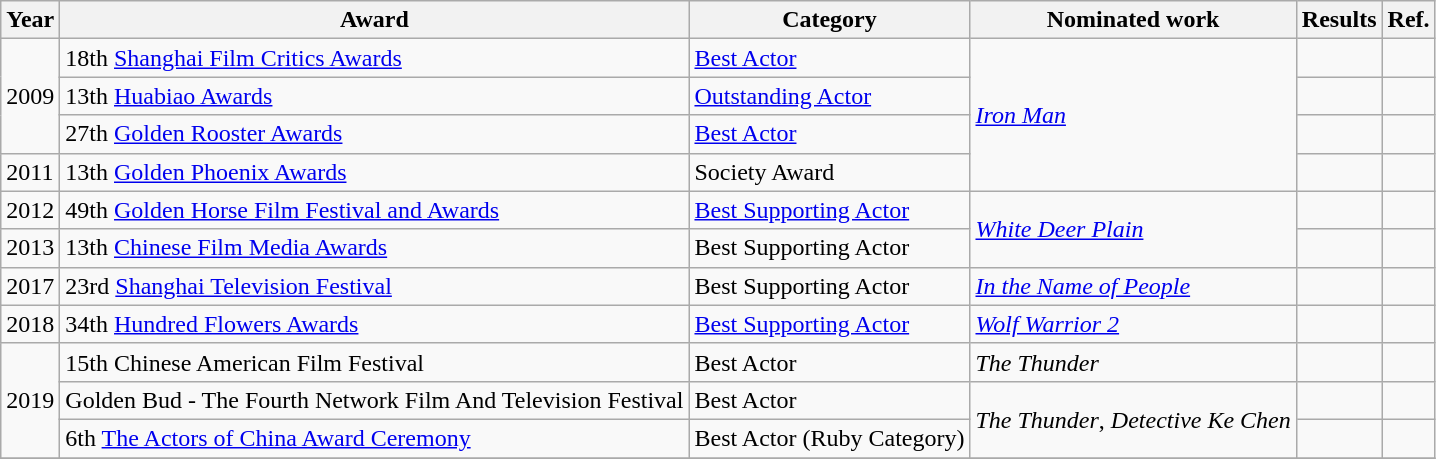<table class="wikitable">
<tr>
<th>Year</th>
<th>Award</th>
<th>Category</th>
<th>Nominated work</th>
<th>Results</th>
<th>Ref.</th>
</tr>
<tr>
<td rowspan=3>2009</td>
<td>18th <a href='#'>Shanghai Film Critics Awards</a></td>
<td><a href='#'>Best Actor</a></td>
<td rowspan=4><em><a href='#'>Iron Man</a></em></td>
<td></td>
<td></td>
</tr>
<tr>
<td>13th <a href='#'>Huabiao Awards</a></td>
<td><a href='#'>Outstanding Actor</a></td>
<td></td>
<td></td>
</tr>
<tr>
<td>27th <a href='#'>Golden Rooster Awards</a></td>
<td><a href='#'>Best Actor</a></td>
<td></td>
<td></td>
</tr>
<tr>
<td>2011</td>
<td>13th <a href='#'>Golden Phoenix Awards</a></td>
<td>Society Award</td>
<td></td>
<td></td>
</tr>
<tr>
<td>2012</td>
<td>49th <a href='#'>Golden Horse Film Festival and Awards</a></td>
<td><a href='#'>Best Supporting Actor</a></td>
<td rowspan=2><em><a href='#'>White Deer Plain</a></em></td>
<td></td>
<td></td>
</tr>
<tr>
<td>2013</td>
<td>13th <a href='#'>Chinese Film Media Awards</a></td>
<td>Best Supporting Actor</td>
<td></td>
<td></td>
</tr>
<tr>
<td>2017</td>
<td>23rd <a href='#'>Shanghai Television Festival</a></td>
<td>Best Supporting Actor</td>
<td><em><a href='#'>In the Name of People</a></em></td>
<td></td>
<td></td>
</tr>
<tr>
<td>2018</td>
<td>34th <a href='#'>Hundred Flowers Awards</a></td>
<td><a href='#'>Best Supporting Actor</a></td>
<td><em><a href='#'>Wolf Warrior 2</a></em></td>
<td></td>
<td></td>
</tr>
<tr>
<td rowspan=3>2019</td>
<td>15th Chinese American Film Festival</td>
<td>Best Actor</td>
<td><em>The Thunder</em></td>
<td></td>
<td></td>
</tr>
<tr>
<td>Golden Bud - The Fourth Network Film And Television Festival</td>
<td>Best Actor</td>
<td rowspan=2><em>The Thunder</em>, <em>Detective Ke Chen</em></td>
<td></td>
<td></td>
</tr>
<tr>
<td>6th <a href='#'>The Actors of China Award Ceremony</a></td>
<td>Best Actor (Ruby Category)</td>
<td></td>
<td></td>
</tr>
<tr>
</tr>
</table>
